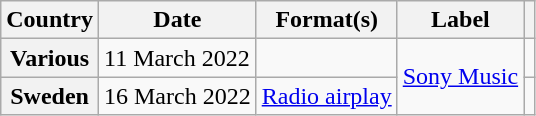<table class="wikitable plainrowheaders">
<tr>
<th scope="col">Country</th>
<th scope="col">Date</th>
<th scope="col">Format(s)</th>
<th scope="col">Label</th>
<th scope="col"></th>
</tr>
<tr>
<th scope="row">Various</th>
<td>11 March 2022</td>
<td></td>
<td rowspan="2"><a href='#'>Sony Music</a></td>
<td style="text-align:center;"></td>
</tr>
<tr>
<th scope="row">Sweden</th>
<td>16 March 2022</td>
<td><a href='#'>Radio airplay</a></td>
<td style="text-align:center;"></td>
</tr>
</table>
